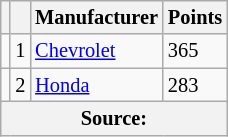<table class="wikitable" style="font-size: 85%;">
<tr>
<th scope="col"></th>
<th scope="col"></th>
<th scope="col">Manufacturer</th>
<th scope="col">Points</th>
</tr>
<tr>
<td align="left"></td>
<td align="center">1</td>
<td><a href='#'>Chevrolet</a></td>
<td>365</td>
</tr>
<tr>
<td align="left"></td>
<td align="center">2</td>
<td><a href='#'>Honda</a></td>
<td>283</td>
</tr>
<tr>
<th colspan=4>Source:</th>
</tr>
</table>
